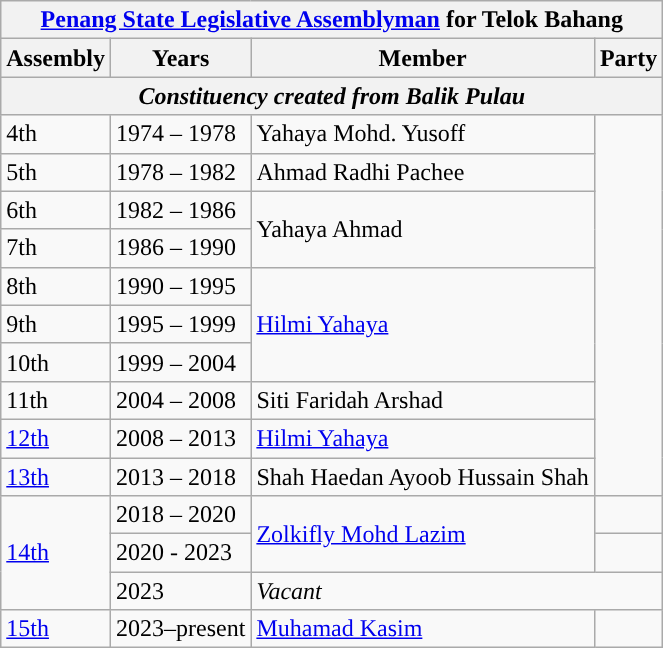<table class="wikitable">
<tr>
<th colspan="4"><a href='#'>Penang State Legislative Assemblyman</a> for Telok Bahang</th>
</tr>
<tr>
<th>Assembly</th>
<th>Years</th>
<th>Member</th>
<th>Party</th>
</tr>
<tr>
<th colspan="4" align="center"><em>Constituency created from Balik Pulau</em></th>
</tr>
<tr>
<td>4th</td>
<td>1974 – 1978</td>
<td>Yahaya Mohd. Yusoff</td>
<td rowspan="10"></td>
</tr>
<tr>
<td>5th</td>
<td>1978 – 1982</td>
<td>Ahmad Radhi Pachee</td>
</tr>
<tr>
<td>6th</td>
<td>1982 – 1986</td>
<td rowspan="2">Yahaya Ahmad</td>
</tr>
<tr>
<td [[>7th</td>
<td>1986 – 1990</td>
</tr>
<tr>
<td>8th</td>
<td>1990 – 1995</td>
<td rowspan="3"><a href='#'>Hilmi Yahaya</a></td>
</tr>
<tr>
<td>9th</td>
<td>1995 – 1999</td>
</tr>
<tr>
<td>10th</td>
<td>1999 – 2004</td>
</tr>
<tr>
<td>11th</td>
<td>2004 – 2008</td>
<td>Siti Faridah Arshad</td>
</tr>
<tr>
<td><a href='#'>12th</a></td>
<td>2008 – 2013</td>
<td><a href='#'>Hilmi Yahaya</a></td>
</tr>
<tr>
<td><a href='#'>13th</a></td>
<td>2013 – 2018</td>
<td>Shah Haedan Ayoob Hussain Shah</td>
</tr>
<tr>
<td rowspan="3"><a href='#'>14th</a></td>
<td>2018 – 2020</td>
<td rowspan="2"><a href='#'>Zolkifly Mohd Lazim</a></td>
<td></td>
</tr>
<tr>
<td>2020 - 2023</td>
<td></td>
</tr>
<tr>
<td>2023</td>
<td colspan="2"><em>Vacant</em></td>
</tr>
<tr>
<td><a href='#'>15th</a></td>
<td>2023–present</td>
<td><a href='#'>Muhamad Kasim</a></td>
<td></td>
</tr>
</table>
